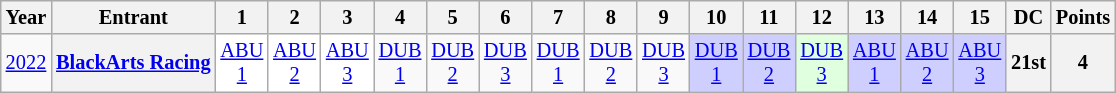<table class="wikitable" style="text-align:center; font-size:85%">
<tr>
<th>Year</th>
<th>Entrant</th>
<th>1</th>
<th>2</th>
<th>3</th>
<th>4</th>
<th>5</th>
<th>6</th>
<th>7</th>
<th>8</th>
<th>9</th>
<th>10</th>
<th>11</th>
<th>12</th>
<th>13</th>
<th>14</th>
<th>15</th>
<th>DC</th>
<th>Points</th>
</tr>
<tr>
<td><a href='#'>2022</a></td>
<th nowrap><a href='#'>BlackArts Racing</a></th>
<td style="background:#FFFFFF;"><a href='#'>ABU<br>1</a><br></td>
<td style="background:#FFFFFF;"><a href='#'>ABU<br>2</a><br></td>
<td style="background:#FFFFFF;"><a href='#'>ABU<br>3</a><br></td>
<td style="background:#;"><a href='#'>DUB<br>1</a></td>
<td style="background:#;"><a href='#'>DUB<br>2</a></td>
<td style="background:#;"><a href='#'>DUB<br>3</a></td>
<td style="background:#;"><a href='#'>DUB<br>1</a></td>
<td style="background:#;"><a href='#'>DUB<br>2</a></td>
<td style="background:#;"><a href='#'>DUB<br>3</a></td>
<td style="background:#CFCFFF;"><a href='#'>DUB<br>1</a><br></td>
<td style="background:#CFCFFF;"><a href='#'>DUB<br>2</a><br></td>
<td style="background:#DFFFDF;"><a href='#'>DUB<br>3</a><br></td>
<td style="background:#CFCFFF;"><a href='#'>ABU<br>1</a><br></td>
<td style="background:#CFCFFF;"><a href='#'>ABU<br>2</a><br></td>
<td style="background:#CFCFFF;"><a href='#'>ABU<br>3</a><br></td>
<th>21st</th>
<th>4</th>
</tr>
</table>
